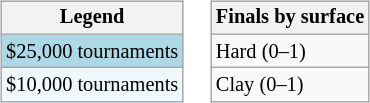<table>
<tr valign=top>
<td><br><table class=wikitable style="font-size:85%">
<tr>
<th>Legend</th>
</tr>
<tr style="background:lightblue;">
<td>$25,000 tournaments</td>
</tr>
<tr style="background:#f0f8ff;">
<td>$10,000 tournaments</td>
</tr>
</table>
</td>
<td><br><table class=wikitable style="font-size:85%">
<tr>
<th>Finals by surface</th>
</tr>
<tr>
<td>Hard (0–1)</td>
</tr>
<tr>
<td>Clay (0–1)</td>
</tr>
</table>
</td>
</tr>
</table>
